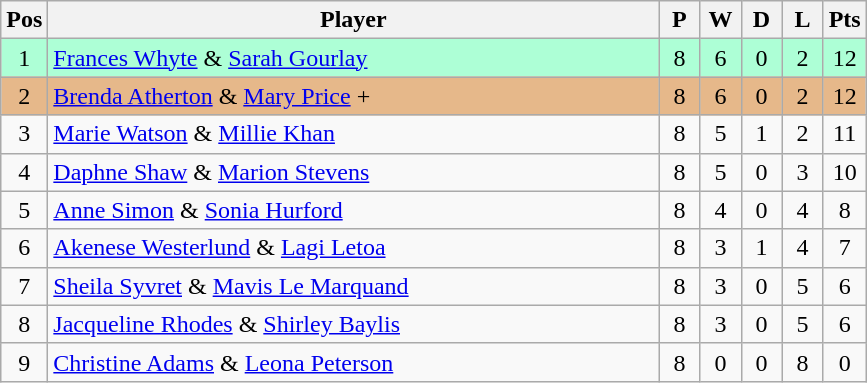<table class="wikitable" style="font-size: 100%">
<tr>
<th width=20>Pos</th>
<th width=400>Player</th>
<th width=20>P</th>
<th width=20>W</th>
<th width=20>D</th>
<th width=20>L</th>
<th width=20>Pts</th>
</tr>
<tr align=center style="background: #ADFFD6;">
<td>1</td>
<td align="left"> <a href='#'>Frances Whyte</a> & <a href='#'>Sarah Gourlay</a></td>
<td>8</td>
<td>6</td>
<td>0</td>
<td>2</td>
<td>12</td>
</tr>
<tr align=center style="background: #E6B88A;">
<td>2</td>
<td align="left"> <a href='#'>Brenda Atherton</a> & <a href='#'>Mary Price</a> +</td>
<td>8</td>
<td>6</td>
<td>0</td>
<td>2</td>
<td>12</td>
</tr>
<tr align=center>
<td>3</td>
<td align="left"> <a href='#'>Marie Watson</a> & <a href='#'>Millie Khan</a></td>
<td>8</td>
<td>5</td>
<td>1</td>
<td>2</td>
<td>11</td>
</tr>
<tr align=center>
<td>4</td>
<td align="left"> <a href='#'>Daphne Shaw</a> & <a href='#'>Marion Stevens</a></td>
<td>8</td>
<td>5</td>
<td>0</td>
<td>3</td>
<td>10</td>
</tr>
<tr align=center>
<td>5</td>
<td align="left"> <a href='#'>Anne Simon</a> & <a href='#'>Sonia Hurford</a></td>
<td>8</td>
<td>4</td>
<td>0</td>
<td>4</td>
<td>8</td>
</tr>
<tr align=center>
<td>6</td>
<td align="left"> <a href='#'>Akenese Westerlund</a> & <a href='#'>Lagi Letoa</a></td>
<td>8</td>
<td>3</td>
<td>1</td>
<td>4</td>
<td>7</td>
</tr>
<tr align=center>
<td>7</td>
<td align="left"> <a href='#'>Sheila Syvret</a> & <a href='#'>Mavis Le Marquand</a></td>
<td>8</td>
<td>3</td>
<td>0</td>
<td>5</td>
<td>6</td>
</tr>
<tr align=center>
<td>8</td>
<td align="left"> <a href='#'>Jacqueline Rhodes</a> & <a href='#'>Shirley Baylis</a></td>
<td>8</td>
<td>3</td>
<td>0</td>
<td>5</td>
<td>6</td>
</tr>
<tr align=center>
<td>9</td>
<td align="left"> <a href='#'>Christine Adams</a> & <a href='#'>Leona Peterson</a></td>
<td>8</td>
<td>0</td>
<td>0</td>
<td>8</td>
<td>0</td>
</tr>
</table>
